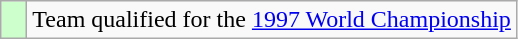<table class="wikitable" style="text-align: left;">
<tr>
<td width=10px bgcolor=#ccffcc></td>
<td>Team qualified for the <a href='#'>1997 World Championship</a></td>
</tr>
</table>
